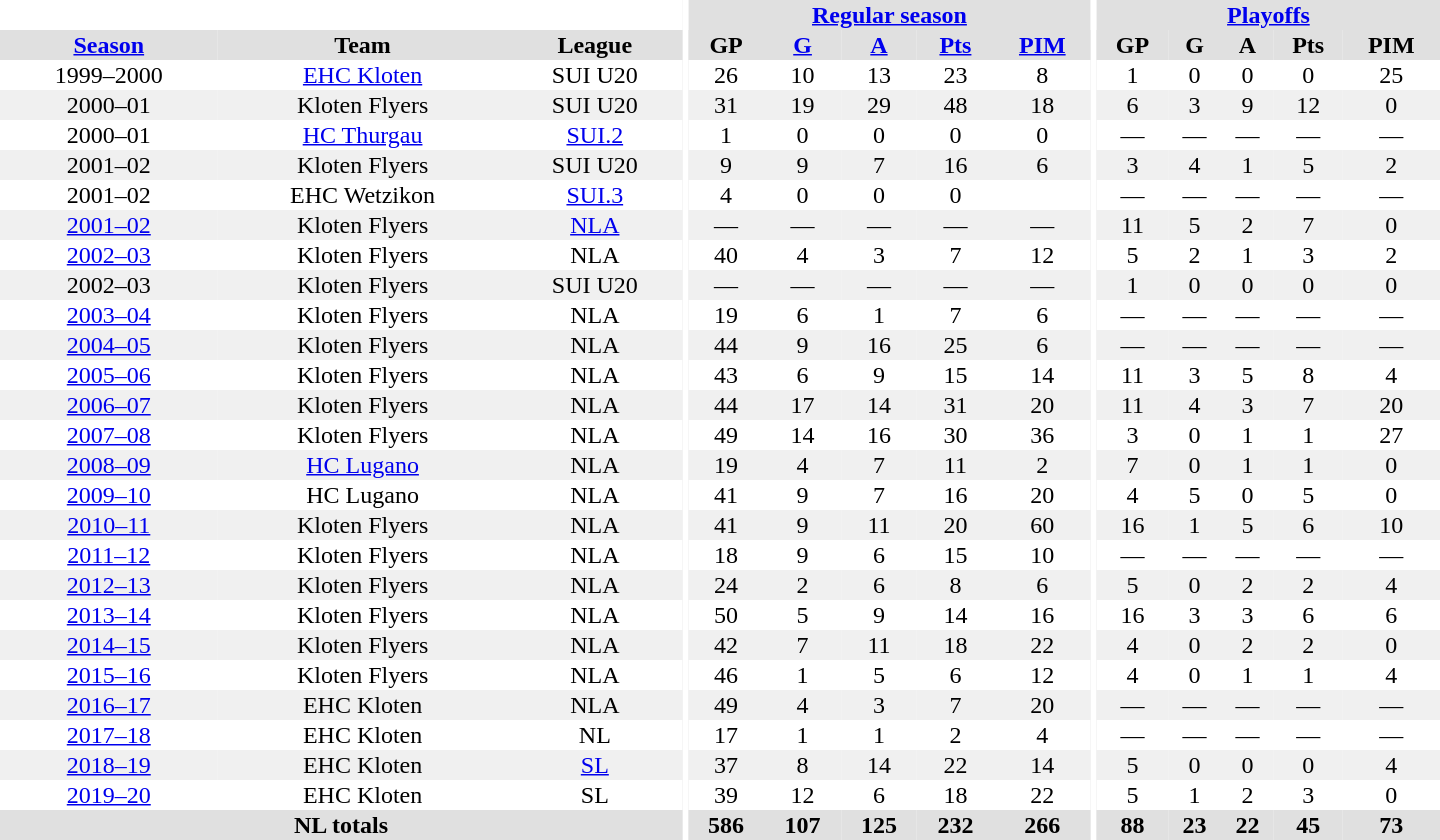<table border="0" cellpadding="1" cellspacing="0" style="text-align:center; width:60em">
<tr bgcolor="#e0e0e0">
<th colspan="3" bgcolor="#ffffff"></th>
<th rowspan="99" bgcolor="#ffffff"></th>
<th colspan="5"><a href='#'>Regular season</a></th>
<th rowspan="99" bgcolor="#ffffff"></th>
<th colspan="5"><a href='#'>Playoffs</a></th>
</tr>
<tr bgcolor="#e0e0e0">
<th><a href='#'>Season</a></th>
<th>Team</th>
<th>League</th>
<th>GP</th>
<th><a href='#'>G</a></th>
<th><a href='#'>A</a></th>
<th><a href='#'>Pts</a></th>
<th><a href='#'>PIM</a></th>
<th>GP</th>
<th>G</th>
<th>A</th>
<th>Pts</th>
<th>PIM</th>
</tr>
<tr>
<td>1999–2000</td>
<td><a href='#'>EHC Kloten</a></td>
<td>SUI U20</td>
<td>26</td>
<td>10</td>
<td>13</td>
<td>23</td>
<td>8</td>
<td>1</td>
<td>0</td>
<td>0</td>
<td>0</td>
<td>25</td>
</tr>
<tr bgcolor="#f0f0f0">
<td>2000–01</td>
<td>Kloten Flyers</td>
<td>SUI U20</td>
<td>31</td>
<td>19</td>
<td>29</td>
<td>48</td>
<td>18</td>
<td>6</td>
<td>3</td>
<td>9</td>
<td>12</td>
<td>0</td>
</tr>
<tr>
<td>2000–01</td>
<td><a href='#'>HC Thurgau</a></td>
<td><a href='#'>SUI.2</a></td>
<td>1</td>
<td>0</td>
<td>0</td>
<td>0</td>
<td>0</td>
<td>—</td>
<td>—</td>
<td>—</td>
<td>—</td>
<td>—</td>
</tr>
<tr bgcolor="#f0f0f0">
<td>2001–02</td>
<td>Kloten Flyers</td>
<td>SUI U20</td>
<td>9</td>
<td>9</td>
<td>7</td>
<td>16</td>
<td>6</td>
<td>3</td>
<td>4</td>
<td>1</td>
<td>5</td>
<td>2</td>
</tr>
<tr>
<td>2001–02</td>
<td>EHC Wetzikon</td>
<td><a href='#'>SUI.3</a></td>
<td>4</td>
<td>0</td>
<td>0</td>
<td>0</td>
<td></td>
<td>—</td>
<td>—</td>
<td>—</td>
<td>—</td>
<td>—</td>
</tr>
<tr bgcolor="#f0f0f0">
<td><a href='#'>2001–02</a></td>
<td>Kloten Flyers</td>
<td><a href='#'>NLA</a></td>
<td>—</td>
<td>—</td>
<td>—</td>
<td>—</td>
<td>—</td>
<td>11</td>
<td>5</td>
<td>2</td>
<td>7</td>
<td>0</td>
</tr>
<tr>
<td><a href='#'>2002–03</a></td>
<td>Kloten Flyers</td>
<td>NLA</td>
<td>40</td>
<td>4</td>
<td>3</td>
<td>7</td>
<td>12</td>
<td>5</td>
<td>2</td>
<td>1</td>
<td>3</td>
<td>2</td>
</tr>
<tr bgcolor="#f0f0f0">
<td>2002–03</td>
<td>Kloten Flyers</td>
<td>SUI U20</td>
<td>—</td>
<td>—</td>
<td>—</td>
<td>—</td>
<td>—</td>
<td>1</td>
<td>0</td>
<td>0</td>
<td>0</td>
<td>0</td>
</tr>
<tr>
<td><a href='#'>2003–04</a></td>
<td>Kloten Flyers</td>
<td>NLA</td>
<td>19</td>
<td>6</td>
<td>1</td>
<td>7</td>
<td>6</td>
<td>—</td>
<td>—</td>
<td>—</td>
<td>—</td>
<td>—</td>
</tr>
<tr bgcolor="#f0f0f0">
<td><a href='#'>2004–05</a></td>
<td>Kloten Flyers</td>
<td>NLA</td>
<td>44</td>
<td>9</td>
<td>16</td>
<td>25</td>
<td>6</td>
<td>—</td>
<td>—</td>
<td>—</td>
<td>—</td>
<td>—</td>
</tr>
<tr>
<td><a href='#'>2005–06</a></td>
<td>Kloten Flyers</td>
<td>NLA</td>
<td>43</td>
<td>6</td>
<td>9</td>
<td>15</td>
<td>14</td>
<td>11</td>
<td>3</td>
<td>5</td>
<td>8</td>
<td>4</td>
</tr>
<tr bgcolor="#f0f0f0">
<td><a href='#'>2006–07</a></td>
<td>Kloten Flyers</td>
<td>NLA</td>
<td>44</td>
<td>17</td>
<td>14</td>
<td>31</td>
<td>20</td>
<td>11</td>
<td>4</td>
<td>3</td>
<td>7</td>
<td>20</td>
</tr>
<tr>
<td><a href='#'>2007–08</a></td>
<td>Kloten Flyers</td>
<td>NLA</td>
<td>49</td>
<td>14</td>
<td>16</td>
<td>30</td>
<td>36</td>
<td>3</td>
<td>0</td>
<td>1</td>
<td>1</td>
<td>27</td>
</tr>
<tr bgcolor="#f0f0f0">
<td><a href='#'>2008–09</a></td>
<td><a href='#'>HC Lugano</a></td>
<td>NLA</td>
<td>19</td>
<td>4</td>
<td>7</td>
<td>11</td>
<td>2</td>
<td>7</td>
<td>0</td>
<td>1</td>
<td>1</td>
<td>0</td>
</tr>
<tr>
<td><a href='#'>2009–10</a></td>
<td>HC Lugano</td>
<td>NLA</td>
<td>41</td>
<td>9</td>
<td>7</td>
<td>16</td>
<td>20</td>
<td>4</td>
<td>5</td>
<td>0</td>
<td>5</td>
<td>0</td>
</tr>
<tr bgcolor="#f0f0f0">
<td><a href='#'>2010–11</a></td>
<td>Kloten Flyers</td>
<td>NLA</td>
<td>41</td>
<td>9</td>
<td>11</td>
<td>20</td>
<td>60</td>
<td>16</td>
<td>1</td>
<td>5</td>
<td>6</td>
<td>10</td>
</tr>
<tr>
<td><a href='#'>2011–12</a></td>
<td>Kloten Flyers</td>
<td>NLA</td>
<td>18</td>
<td>9</td>
<td>6</td>
<td>15</td>
<td>10</td>
<td>—</td>
<td>—</td>
<td>—</td>
<td>—</td>
<td>—</td>
</tr>
<tr bgcolor="#f0f0f0">
<td><a href='#'>2012–13</a></td>
<td>Kloten Flyers</td>
<td>NLA</td>
<td>24</td>
<td>2</td>
<td>6</td>
<td>8</td>
<td>6</td>
<td>5</td>
<td>0</td>
<td>2</td>
<td>2</td>
<td>4</td>
</tr>
<tr>
<td><a href='#'>2013–14</a></td>
<td>Kloten Flyers</td>
<td>NLA</td>
<td>50</td>
<td>5</td>
<td>9</td>
<td>14</td>
<td>16</td>
<td>16</td>
<td>3</td>
<td>3</td>
<td>6</td>
<td>6</td>
</tr>
<tr bgcolor="#f0f0f0">
<td><a href='#'>2014–15</a></td>
<td>Kloten Flyers</td>
<td>NLA</td>
<td>42</td>
<td>7</td>
<td>11</td>
<td>18</td>
<td>22</td>
<td>4</td>
<td>0</td>
<td>2</td>
<td>2</td>
<td>0</td>
</tr>
<tr>
<td><a href='#'>2015–16</a></td>
<td>Kloten Flyers</td>
<td>NLA</td>
<td>46</td>
<td>1</td>
<td>5</td>
<td>6</td>
<td>12</td>
<td>4</td>
<td>0</td>
<td>1</td>
<td>1</td>
<td>4</td>
</tr>
<tr bgcolor="#f0f0f0">
<td><a href='#'>2016–17</a></td>
<td>EHC Kloten</td>
<td>NLA</td>
<td>49</td>
<td>4</td>
<td>3</td>
<td>7</td>
<td>20</td>
<td>—</td>
<td>—</td>
<td>—</td>
<td>—</td>
<td>—</td>
</tr>
<tr>
<td><a href='#'>2017–18</a></td>
<td>EHC Kloten</td>
<td>NL</td>
<td>17</td>
<td>1</td>
<td>1</td>
<td>2</td>
<td>4</td>
<td>—</td>
<td>—</td>
<td>—</td>
<td>—</td>
<td>—</td>
</tr>
<tr bgcolor="#f0f0f0">
<td><a href='#'>2018–19</a></td>
<td>EHC Kloten</td>
<td><a href='#'>SL</a></td>
<td>37</td>
<td>8</td>
<td>14</td>
<td>22</td>
<td>14</td>
<td>5</td>
<td>0</td>
<td>0</td>
<td>0</td>
<td>4</td>
</tr>
<tr>
<td><a href='#'>2019–20</a></td>
<td>EHC Kloten</td>
<td>SL</td>
<td>39</td>
<td>12</td>
<td>6</td>
<td>18</td>
<td>22</td>
<td>5</td>
<td>1</td>
<td>2</td>
<td>3</td>
<td>0</td>
</tr>
<tr bgcolor="#e0e0e0">
<th colspan="3">NL totals</th>
<th>586</th>
<th>107</th>
<th>125</th>
<th>232</th>
<th>266</th>
<th>88</th>
<th>23</th>
<th>22</th>
<th>45</th>
<th>73</th>
</tr>
</table>
